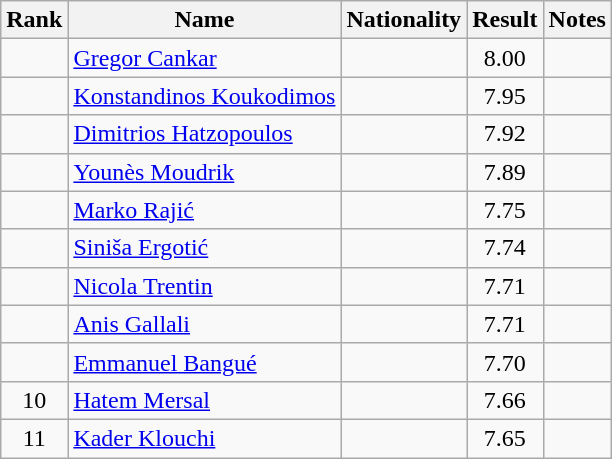<table class="wikitable sortable" style="text-align:center">
<tr>
<th>Rank</th>
<th>Name</th>
<th>Nationality</th>
<th>Result</th>
<th>Notes</th>
</tr>
<tr>
<td></td>
<td align=left><a href='#'>Gregor Cankar</a></td>
<td align=left></td>
<td>8.00</td>
<td></td>
</tr>
<tr>
<td></td>
<td align=left><a href='#'>Konstandinos Koukodimos</a></td>
<td align=left></td>
<td>7.95</td>
<td></td>
</tr>
<tr>
<td></td>
<td align=left><a href='#'>Dimitrios Hatzopoulos</a></td>
<td align=left></td>
<td>7.92</td>
<td></td>
</tr>
<tr>
<td></td>
<td align=left><a href='#'>Younès Moudrik</a></td>
<td align=left></td>
<td>7.89</td>
<td></td>
</tr>
<tr>
<td></td>
<td align=left><a href='#'>Marko Rajić</a></td>
<td align=left></td>
<td>7.75</td>
<td></td>
</tr>
<tr>
<td></td>
<td align=left><a href='#'>Siniša Ergotić</a></td>
<td align=left></td>
<td>7.74</td>
<td></td>
</tr>
<tr>
<td></td>
<td align=left><a href='#'>Nicola Trentin</a></td>
<td align=left></td>
<td>7.71</td>
<td></td>
</tr>
<tr>
<td></td>
<td align=left><a href='#'>Anis Gallali</a></td>
<td align=left></td>
<td>7.71</td>
<td></td>
</tr>
<tr>
<td></td>
<td align=left><a href='#'>Emmanuel Bangué</a></td>
<td align=left></td>
<td>7.70</td>
<td></td>
</tr>
<tr>
<td>10</td>
<td align=left><a href='#'>Hatem Mersal</a></td>
<td align=left></td>
<td>7.66</td>
<td></td>
</tr>
<tr>
<td>11</td>
<td align=left><a href='#'>Kader Klouchi</a></td>
<td align=left></td>
<td>7.65</td>
<td></td>
</tr>
</table>
